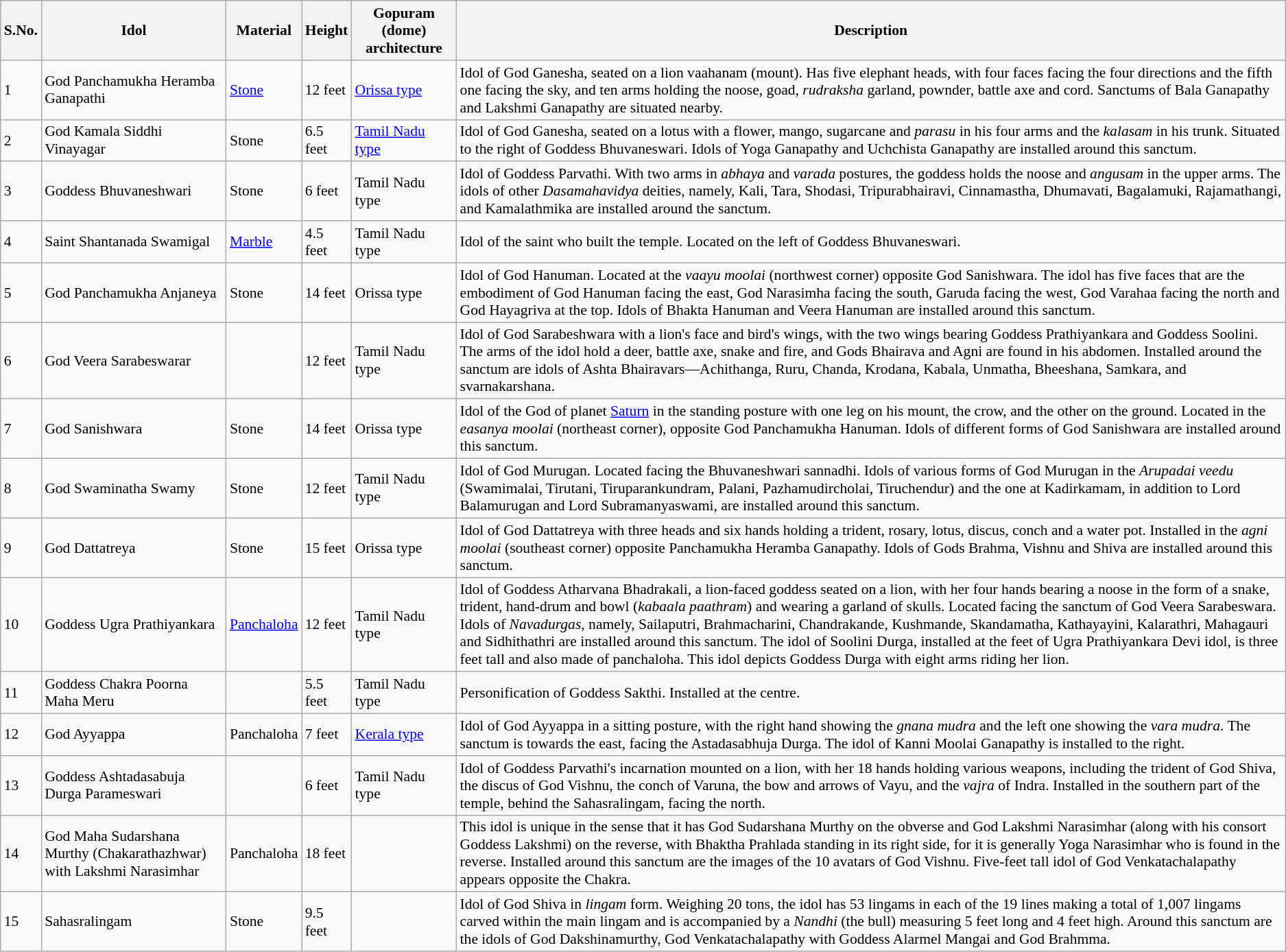<table class="wikitable sortable" style="font-size: 90%" width=align=>
<tr>
<th>S.No.</th>
<th>Idol</th>
<th>Material</th>
<th>Height</th>
<th>Gopuram (dome) architecture</th>
<th>Description</th>
</tr>
<tr>
<td>1</td>
<td>God Panchamukha Heramba Ganapathi</td>
<td><a href='#'>Stone</a></td>
<td>12 feet</td>
<td><a href='#'>Orissa type</a></td>
<td>Idol of God Ganesha, seated on a lion vaahanam (mount). Has five elephant heads, with four faces facing the four directions and the fifth one facing the sky, and ten arms holding the noose, goad, <em>rudraksha</em> garland, pownder, battle axe and cord. Sanctums of Bala Ganapathy and Lakshmi Ganapathy are situated nearby.</td>
</tr>
<tr>
<td>2</td>
<td>God Kamala Siddhi Vinayagar</td>
<td>Stone</td>
<td>6.5 feet</td>
<td><a href='#'>Tamil Nadu type</a></td>
<td>Idol of God Ganesha, seated on a lotus with a flower, mango, sugarcane and <em>parasu</em> in his four arms and the <em>kalasam</em> in his trunk. Situated to the right of Goddess Bhuvaneswari. Idols of Yoga Ganapathy and Uchchista Ganapathy are installed around this sanctum.</td>
</tr>
<tr>
<td>3</td>
<td>Goddess Bhuvaneshwari</td>
<td>Stone</td>
<td>6 feet</td>
<td>Tamil Nadu type</td>
<td>Idol of Goddess Parvathi. With two arms in <em>abhaya</em> and <em>varada</em> postures, the goddess holds the noose and <em>angusam</em> in the upper arms. The idols of other <em>Dasamahavidya</em> deities, namely, Kali, Tara, Shodasi, Tripurabhairavi, Cinnamastha, Dhumavati, Bagalamuki, Rajamathangi, and Kamalathmika are installed around the sanctum.</td>
</tr>
<tr>
<td>4</td>
<td>Saint Shantanada Swamigal</td>
<td><a href='#'>Marble</a></td>
<td>4.5 feet</td>
<td>Tamil Nadu type</td>
<td>Idol of the saint who built the temple. Located on the left of Goddess Bhuvaneswari.</td>
</tr>
<tr>
<td>5</td>
<td>God Panchamukha Anjaneya</td>
<td>Stone</td>
<td>14 feet</td>
<td>Orissa type</td>
<td>Idol of God Hanuman. Located at the <em>vaayu moolai</em> (northwest corner) opposite God Sanishwara. The idol has five faces that are the embodiment of God Hanuman facing the east, God Narasimha facing the south, Garuda facing the west, God Varahaa facing the north and God Hayagriva at the top. Idols of Bhakta Hanuman and Veera Hanuman are installed around this sanctum.</td>
</tr>
<tr>
<td>6</td>
<td>God Veera Sarabeswarar</td>
<td></td>
<td>12 feet</td>
<td>Tamil Nadu type</td>
<td>Idol of God Sarabeshwara with a lion's face and bird's wings, with the two wings bearing Goddess Prathiyankara and Goddess Soolini. The arms of the idol hold a deer, battle axe, snake and fire, and Gods Bhairava and Agni are found in his abdomen. Installed around the sanctum are idols of Ashta Bhairavars—Achithanga, Ruru, Chanda, Krodana, Kabala, Unmatha, Bheeshana, Samkara, and svarnakarshana.</td>
</tr>
<tr>
<td>7</td>
<td>God Sanishwara</td>
<td>Stone</td>
<td>14 feet</td>
<td>Orissa type</td>
<td>Idol of the God of planet <a href='#'>Saturn</a> in the standing posture with one leg on his mount, the crow, and the other on the ground. Located in the <em>easanya moolai</em> (northeast corner), opposite God Panchamukha Hanuman. Idols of different forms of God Sanishwara are installed around this sanctum.</td>
</tr>
<tr>
<td>8</td>
<td>God Swaminatha Swamy</td>
<td>Stone</td>
<td>12 feet</td>
<td>Tamil Nadu type</td>
<td>Idol of God Murugan. Located facing the Bhuvaneshwari sannadhi. Idols of various forms of God Murugan in the <em>Arupadai veedu</em> (Swamimalai, Tirutani, Tiruparankundram, Palani, Pazhamudircholai, Tiruchendur) and the one at Kadirkamam, in addition to Lord Balamurugan and Lord Subramanyaswami, are installed around this sanctum.</td>
</tr>
<tr>
<td>9</td>
<td>God Dattatreya</td>
<td>Stone</td>
<td>15 feet</td>
<td>Orissa type</td>
<td>Idol of God Dattatreya with three heads and six hands holding a trident, rosary, lotus, discus, conch and a water pot. Installed in the <em>agni moolai</em> (southeast corner) opposite Panchamukha Heramba Ganapathy. Idols of Gods Brahma, Vishnu and Shiva are installed around this sanctum.</td>
</tr>
<tr>
<td>10</td>
<td>Goddess Ugra Prathiyankara</td>
<td><a href='#'>Panchaloha</a></td>
<td>12 feet</td>
<td>Tamil Nadu type</td>
<td>Idol of Goddess Atharvana Bhadrakali, a lion-faced goddess seated on a lion, with her four hands bearing a noose in the form of a snake, trident, hand-drum and bowl (<em>kabaala paathram</em>) and wearing a garland of skulls. Located facing the sanctum of God Veera Sarabeswara. Idols of <em>Navadurgas</em>, namely, Sailaputri, Brahmacharini, Chandrakande, Kushmande, Skandamatha, Kathayayini, Kalarathri, Mahagauri and Sidhithathri are installed around this sanctum. The idol of Soolini Durga, installed at the feet of Ugra Prathiyankara Devi idol, is three feet tall and also made of panchaloha. This idol depicts Goddess Durga with eight arms riding her lion.</td>
</tr>
<tr>
<td>11</td>
<td>Goddess Chakra Poorna Maha Meru</td>
<td></td>
<td>5.5 feet</td>
<td>Tamil Nadu type</td>
<td>Personification of Goddess Sakthi. Installed at the centre.</td>
</tr>
<tr>
<td>12</td>
<td>God Ayyappa</td>
<td>Panchaloha</td>
<td>7 feet</td>
<td><a href='#'>Kerala type</a></td>
<td>Idol of God Ayyappa in a sitting posture, with the right hand showing the <em>gnana mudra</em> and the left one showing the <em>vara mudra</em>. The sanctum is towards the east, facing the Astadasabhuja Durga. The idol of Kanni Moolai Ganapathy is installed to the right.</td>
</tr>
<tr>
<td>13</td>
<td>Goddess Ashtadasabuja Durga Parameswari</td>
<td></td>
<td>6 feet</td>
<td>Tamil Nadu type</td>
<td>Idol of Goddess Parvathi's incarnation mounted on a lion, with her 18 hands holding various weapons, including the trident of God Shiva, the discus of God Vishnu, the conch of Varuna, the bow and arrows of Vayu, and the <em>vajra</em> of Indra. Installed in the southern part of the temple, behind the Sahasralingam, facing the north.</td>
</tr>
<tr>
<td>14</td>
<td>God Maha Sudarshana Murthy (Chakarathazhwar) with Lakshmi Narasimhar</td>
<td>Panchaloha</td>
<td>18 feet</td>
<td></td>
<td>This idol is unique in the sense that it has God Sudarshana Murthy on the obverse and God Lakshmi Narasimhar (along with his consort Goddess Lakshmi) on the reverse, with Bhaktha Prahlada standing in its right side, for it is generally Yoga Narasimhar who is found in the reverse. Installed around this sanctum are the images of the 10 avatars of God Vishnu. Five-feet tall idol of God Venkatachalapathy appears opposite the Chakra.</td>
</tr>
<tr>
<td>15</td>
<td>Sahasralingam</td>
<td>Stone</td>
<td>9.5 feet</td>
<td></td>
<td>Idol of God Shiva in <em>lingam</em> form. Weighing 20 tons, the idol has 53 lingams in each of the 19 lines making a total of 1,007 lingams carved within the main lingam and is accompanied by a <em>Nandhi</em> (the bull) measuring 5 feet long and 4 feet high. Around this sanctum are the idols of God Dakshinamurthy, God Venkatachalapathy with Goddess Alarmel Mangai and God Brahmma.</td>
</tr>
</table>
